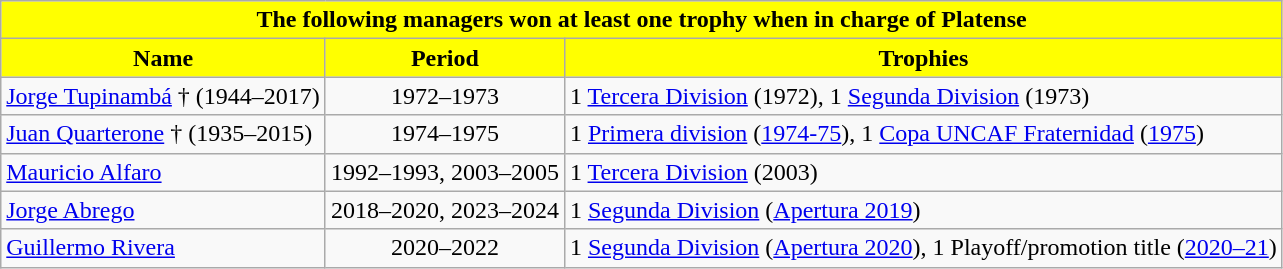<table class="wikitable">
<tr>
<td bgcolor="#FFFF00" align="center" colspan="5"><strong><span>The following managers won at least one trophy when in charge of Platense</span></strong></td>
</tr>
<tr>
<th style="color:black; background:#FFFF00;">Name</th>
<th style="color:black; background:#FFFF00;">Period</th>
<th style="color:black; background:#FFFF00;">Trophies</th>
</tr>
<tr>
<td> <a href='#'>Jorge Tupinambá</a> † (1944–2017)</td>
<td style="text-align:center">1972–1973</td>
<td>1 <a href='#'>Tercera Division</a> (1972), 1 <a href='#'>Segunda Division</a> (1973)</td>
</tr>
<tr>
<td> <a href='#'>Juan Quarterone</a> † (1935–2015)</td>
<td style="text-align:center">1974–1975</td>
<td>1 <a href='#'>Primera division</a> (<a href='#'>1974-75</a>), 1 <a href='#'>Copa UNCAF Fraternidad</a> (<a href='#'>1975</a>)</td>
</tr>
<tr>
<td> <a href='#'>Mauricio Alfaro</a></td>
<td style="text-align:center">1992–1993, 2003–2005</td>
<td>1 <a href='#'>Tercera Division</a> (2003)</td>
</tr>
<tr>
<td> <a href='#'>Jorge Abrego</a></td>
<td style="text-align:center">2018–2020, 2023–2024</td>
<td>1 <a href='#'>Segunda Division</a> (<a href='#'>Apertura 2019</a>)</td>
</tr>
<tr>
<td> <a href='#'>Guillermo Rivera</a></td>
<td style="text-align:center">2020–2022</td>
<td>1 <a href='#'>Segunda Division</a> (<a href='#'>Apertura 2020</a>), 1 Playoff/promotion title (<a href='#'>2020–21</a>)</td>
</tr>
</table>
